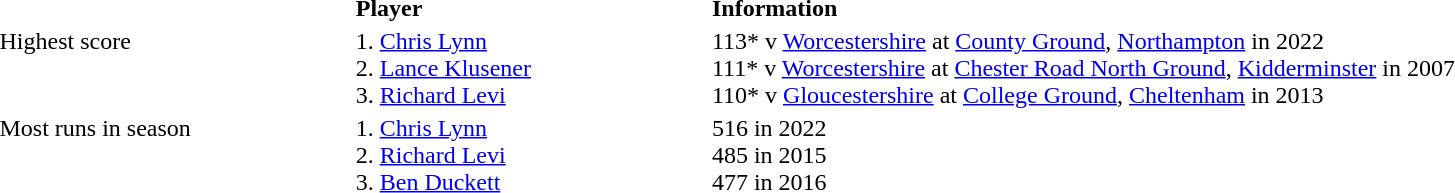<table width=100%>
<tr>
<th align=left width=15%></th>
<th align=left width=15%>Player</th>
<th align=left width=50%>Information</th>
</tr>
<tr>
<td align=left valign=top>Highest score</td>
<td align=left>1. <a href='#'>Chris Lynn</a><br>2. <a href='#'>Lance Klusener</a><br>3. <a href='#'>Richard Levi</a></td>
<td align=left>113* v <a href='#'>Worcestershire</a> at <a href='#'>County Ground</a>, <a href='#'>Northampton</a> in 2022<br>111* v <a href='#'>Worcestershire</a> at <a href='#'>Chester Road North Ground</a>, <a href='#'>Kidderminster</a> in 2007<br>110* v <a href='#'>Gloucestershire</a> at <a href='#'>College Ground</a>, <a href='#'>Cheltenham</a> in 2013</td>
</tr>
<tr>
<td align=left valign=top>Most runs in season</td>
<td align=left>1. <a href='#'>Chris Lynn</a><br>2. <a href='#'>Richard Levi</a><br>3. <a href='#'>Ben Duckett</a></td>
<td align=left>516 in 2022<br>485 in 2015<br>477 in 2016</td>
</tr>
</table>
